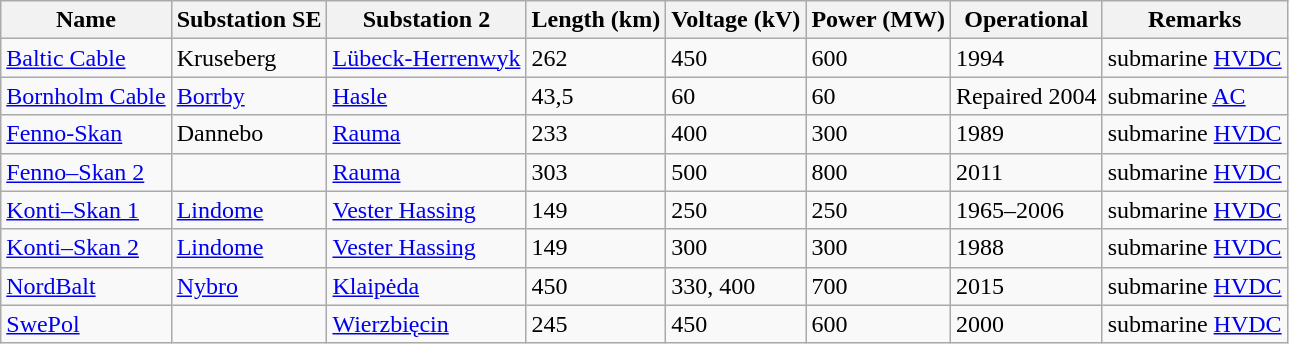<table class="wikitable sortable">
<tr>
<th>Name</th>
<th>Substation SE</th>
<th>Substation 2</th>
<th>Length (km)</th>
<th>Voltage (kV)</th>
<th>Power (MW)</th>
<th>Operational</th>
<th>Remarks</th>
</tr>
<tr>
<td><a href='#'>Baltic Cable</a></td>
<td>Kruseberg</td>
<td> <a href='#'>Lübeck-Herrenwyk</a></td>
<td>262</td>
<td>450</td>
<td>600</td>
<td>1994</td>
<td>submarine <a href='#'>HVDC</a></td>
</tr>
<tr>
<td><a href='#'>Bornholm Cable</a></td>
<td><a href='#'>Borrby</a></td>
<td> <a href='#'>Hasle</a></td>
<td>43,5</td>
<td>60</td>
<td>60</td>
<td>Repaired 2004</td>
<td>submarine <a href='#'>AC</a></td>
</tr>
<tr>
<td><a href='#'>Fenno-Skan</a></td>
<td>Dannebo</td>
<td> <a href='#'>Rauma</a></td>
<td>233</td>
<td>400</td>
<td>300</td>
<td>1989</td>
<td>submarine <a href='#'>HVDC</a></td>
</tr>
<tr>
<td><a href='#'>Fenno–Skan 2</a></td>
<td></td>
<td> <a href='#'>Rauma</a></td>
<td>303</td>
<td>500</td>
<td>800</td>
<td>2011</td>
<td>submarine <a href='#'>HVDC</a></td>
</tr>
<tr>
<td><a href='#'> Konti–Skan 1</a></td>
<td><a href='#'>Lindome</a></td>
<td> <a href='#'>Vester Hassing</a></td>
<td>149</td>
<td>250</td>
<td>250</td>
<td>1965–2006</td>
<td>submarine <a href='#'>HVDC</a></td>
</tr>
<tr>
<td><a href='#'> Konti–Skan 2</a></td>
<td><a href='#'>Lindome</a></td>
<td> <a href='#'>Vester Hassing</a></td>
<td>149</td>
<td>300</td>
<td>300</td>
<td>1988</td>
<td>submarine <a href='#'>HVDC</a></td>
</tr>
<tr>
<td><a href='#'>NordBalt</a></td>
<td><a href='#'>Nybro</a></td>
<td> <a href='#'>Klaipėda</a></td>
<td>450</td>
<td>330, 400</td>
<td>700</td>
<td>2015</td>
<td>submarine <a href='#'>HVDC</a></td>
</tr>
<tr>
<td><a href='#'>SwePol</a></td>
<td></td>
<td> <a href='#'>Wierzbięcin</a></td>
<td>245</td>
<td>450</td>
<td>600</td>
<td>2000</td>
<td>submarine <a href='#'>HVDC</a></td>
</tr>
</table>
